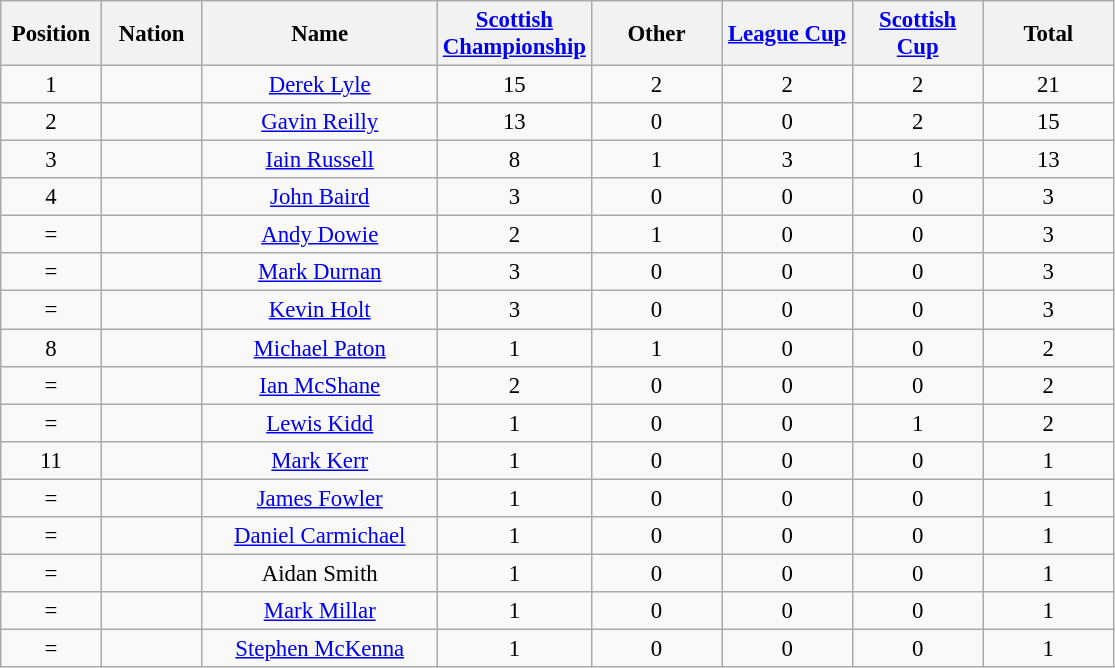<table class="wikitable" style="font-size: 95%; text-align: center;">
<tr>
<th width=60>Position</th>
<th width=60>Nation</th>
<th width=150>Name</th>
<th width=80><a href='#'>Scottish Championship</a></th>
<th width=80>Other</th>
<th width=80><a href='#'>League Cup</a></th>
<th width=80><a href='#'>Scottish Cup</a></th>
<th width=80>Total</th>
</tr>
<tr>
<td>1</td>
<td></td>
<td><a href='#'>Derek Lyle</a></td>
<td>15</td>
<td>2</td>
<td>2</td>
<td>2</td>
<td>21</td>
</tr>
<tr>
<td>2</td>
<td></td>
<td><a href='#'>Gavin Reilly</a></td>
<td>13</td>
<td>0</td>
<td>0</td>
<td>2</td>
<td>15</td>
</tr>
<tr>
<td>3</td>
<td></td>
<td><a href='#'>Iain Russell</a></td>
<td>8</td>
<td>1</td>
<td>3</td>
<td>1</td>
<td>13</td>
</tr>
<tr>
<td>4</td>
<td></td>
<td><a href='#'>John Baird</a></td>
<td>3</td>
<td>0</td>
<td>0</td>
<td>0</td>
<td>3</td>
</tr>
<tr>
<td>=</td>
<td></td>
<td><a href='#'>Andy Dowie</a></td>
<td>2</td>
<td>1</td>
<td>0</td>
<td>0</td>
<td>3</td>
</tr>
<tr>
<td>=</td>
<td></td>
<td><a href='#'>Mark Durnan</a></td>
<td>3</td>
<td>0</td>
<td>0</td>
<td>0</td>
<td>3</td>
</tr>
<tr>
<td>=</td>
<td></td>
<td><a href='#'>Kevin Holt</a></td>
<td>3</td>
<td>0</td>
<td>0</td>
<td>0</td>
<td>3</td>
</tr>
<tr>
<td>8</td>
<td></td>
<td><a href='#'>Michael Paton</a></td>
<td>1</td>
<td>1</td>
<td>0</td>
<td>0</td>
<td>2</td>
</tr>
<tr>
<td>=</td>
<td></td>
<td><a href='#'>Ian McShane</a></td>
<td>2</td>
<td>0</td>
<td>0</td>
<td>0</td>
<td>2</td>
</tr>
<tr>
<td>=</td>
<td></td>
<td><a href='#'>Lewis Kidd</a></td>
<td>1</td>
<td>0</td>
<td>0</td>
<td>1</td>
<td>2</td>
</tr>
<tr>
<td>11</td>
<td></td>
<td><a href='#'>Mark Kerr</a></td>
<td>1</td>
<td>0</td>
<td>0</td>
<td>0</td>
<td>1</td>
</tr>
<tr>
<td>=</td>
<td></td>
<td><a href='#'>James Fowler</a></td>
<td>1</td>
<td>0</td>
<td>0</td>
<td>0</td>
<td>1</td>
</tr>
<tr>
<td>=</td>
<td></td>
<td><a href='#'>Daniel Carmichael</a></td>
<td>1</td>
<td>0</td>
<td>0</td>
<td>0</td>
<td>1</td>
</tr>
<tr>
<td>=</td>
<td></td>
<td>Aidan Smith</td>
<td>1</td>
<td>0</td>
<td>0</td>
<td>0</td>
<td>1</td>
</tr>
<tr>
<td>=</td>
<td></td>
<td><a href='#'>Mark Millar</a></td>
<td>1</td>
<td>0</td>
<td>0</td>
<td>0</td>
<td>1</td>
</tr>
<tr>
<td>=</td>
<td></td>
<td><a href='#'>Stephen McKenna</a></td>
<td>1</td>
<td>0</td>
<td>0</td>
<td>0</td>
<td>1</td>
</tr>
</table>
